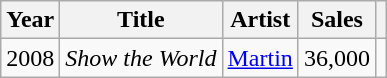<table class="wikitable sortable" style="text-align:center;">
<tr>
<th>Year</th>
<th>Title</th>
<th>Artist</th>
<th>Sales</th>
<th></th>
</tr>
<tr>
<td>2008</td>
<td style="text-align: left;"><em>Show the World</em></td>
<td style="text-align: left;"><a href='#'>Martin</a></td>
<td>36,000</td>
<td></td>
</tr>
</table>
